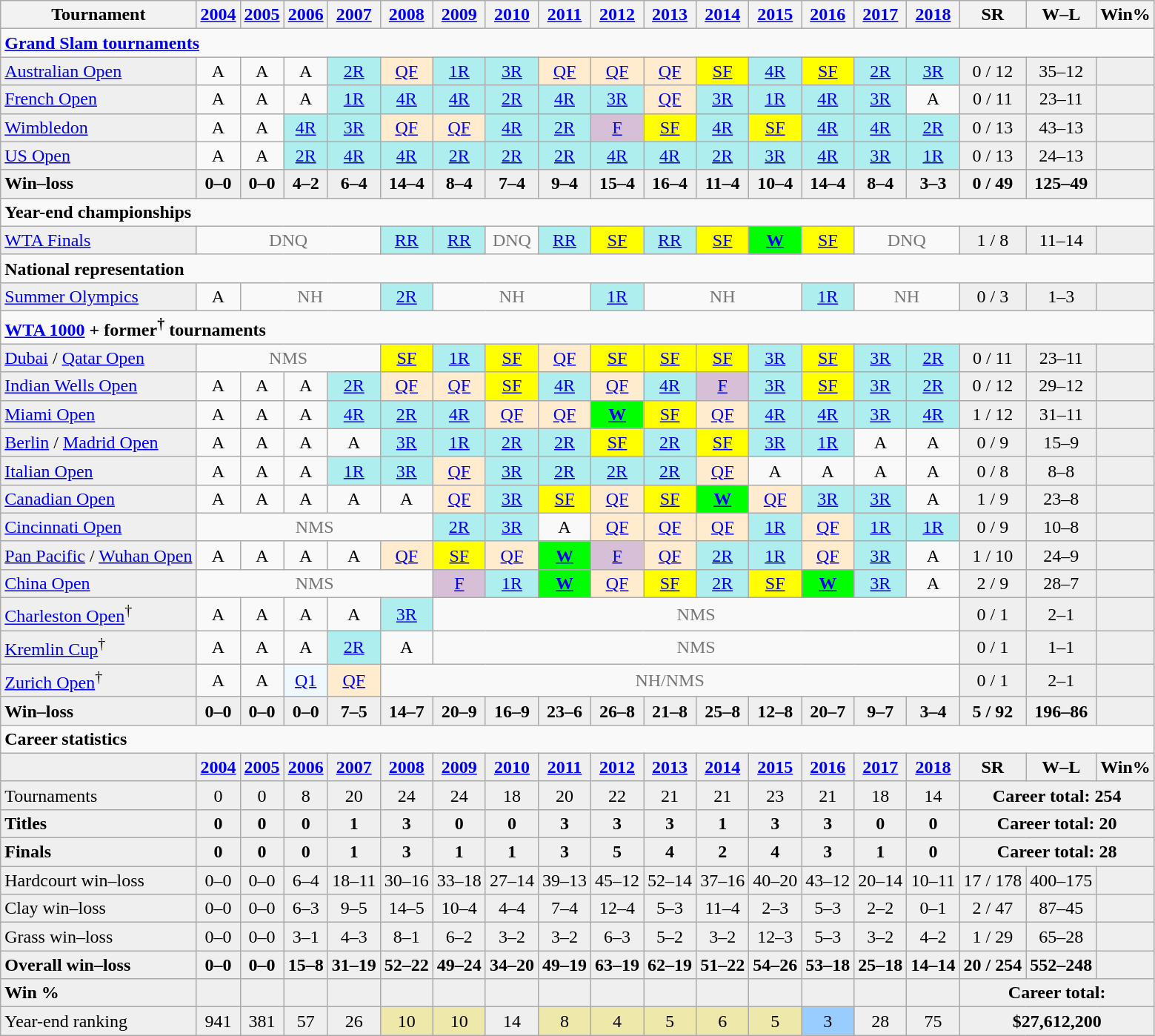<table class="wikitable" style="text-align:center">
<tr>
<th>Tournament</th>
<th><a href='#'>2004</a></th>
<th><a href='#'>2005</a></th>
<th><a href='#'>2006</a></th>
<th><a href='#'>2007</a></th>
<th><a href='#'>2008</a></th>
<th><a href='#'>2009</a></th>
<th><a href='#'>2010</a></th>
<th><a href='#'>2011</a></th>
<th><a href='#'>2012</a></th>
<th><a href='#'>2013</a></th>
<th><a href='#'>2014</a></th>
<th><a href='#'>2015</a></th>
<th><a href='#'>2016</a></th>
<th><a href='#'>2017</a></th>
<th><a href='#'>2018</a></th>
<th>SR</th>
<th>W–L</th>
<th>Win%</th>
</tr>
<tr>
<td colspan="19" style="text-align:left;"><strong><a href='#'>Grand Slam tournaments</a></strong></td>
</tr>
<tr>
<td align="left" bgcolor=efefef><a href='#'>Australian Open</a></td>
<td>A</td>
<td>A</td>
<td>A</td>
<td bgcolor="afeeee"><a href='#'>2R</a></td>
<td bgcolor="ffebcd"><a href='#'>QF</a></td>
<td bgcolor="afeeee"><a href='#'>1R</a></td>
<td bgcolor="afeeee"><a href='#'>3R</a></td>
<td bgcolor="ffebcd"><a href='#'>QF</a></td>
<td bgcolor="ffebcd"><a href='#'>QF</a></td>
<td bgcolor="ffebcd"><a href='#'>QF</a></td>
<td style="background:yellow;"><a href='#'>SF</a></td>
<td bgcolor="afeeee"><a href='#'>4R</a></td>
<td style="background:yellow;"><a href='#'>SF</a></td>
<td bgcolor="afeeee"><a href='#'>2R</a></td>
<td bgcolor="afeeee"><a href='#'>3R</a></td>
<td bgcolor=efefef>0 / 12</td>
<td bgcolor=efefef>35–12</td>
<td bgcolor=efefef></td>
</tr>
<tr>
<td align="left" bgcolor=efefef><a href='#'>French Open</a></td>
<td>A</td>
<td>A</td>
<td>A</td>
<td bgcolor="afeeee"><a href='#'>1R</a></td>
<td bgcolor="afeeee"><a href='#'>4R</a></td>
<td bgcolor="afeeee"><a href='#'>4R</a></td>
<td bgcolor="afeeee"><a href='#'>2R</a></td>
<td bgcolor="afeeee"><a href='#'>4R</a></td>
<td bgcolor="afeeee"><a href='#'>3R</a></td>
<td bgcolor="ffebcd"><a href='#'>QF</a></td>
<td bgcolor="afeeee"><a href='#'>3R</a></td>
<td bgcolor="afeeee"><a href='#'>1R</a></td>
<td bgcolor="afeeee"><a href='#'>4R</a></td>
<td bgcolor="afeeee"><a href='#'>3R</a></td>
<td>A</td>
<td bgcolor=efefef>0 / 11</td>
<td bgcolor=efefef>23–11</td>
<td bgcolor=efefef></td>
</tr>
<tr>
<td align="left" bgcolor=efefef><a href='#'>Wimbledon</a></td>
<td>A</td>
<td>A</td>
<td bgcolor="afeeee"><a href='#'>4R</a></td>
<td bgcolor="afeeee"><a href='#'>3R</a></td>
<td bgcolor="ffebcd"><a href='#'>QF</a></td>
<td bgcolor="ffebcd"><a href='#'>QF</a></td>
<td bgcolor="afeeee"><a href='#'>4R</a></td>
<td bgcolor="afeeee"><a href='#'>2R</a></td>
<td style="background:thistle;"><a href='#'>F</a></td>
<td style="background:yellow;"><a href='#'>SF</a></td>
<td bgcolor="afeeee"><a href='#'>4R</a></td>
<td style="background:yellow;"><a href='#'>SF</a></td>
<td style="background:#afeeee;"><a href='#'>4R</a></td>
<td style="background:#afeeee;"><a href='#'>4R</a></td>
<td style="background:#afeeee;"><a href='#'>2R</a></td>
<td bgcolor=efefef>0 / 13</td>
<td bgcolor=efefef>43–13</td>
<td bgcolor=efefef></td>
</tr>
<tr>
<td align="left" bgcolor=efefef><a href='#'>US Open</a></td>
<td>A</td>
<td>A</td>
<td bgcolor="afeeee"><a href='#'>2R</a></td>
<td bgcolor="afeeee"><a href='#'>4R</a></td>
<td bgcolor="afeeee"><a href='#'>4R</a></td>
<td bgcolor="afeeee"><a href='#'>2R</a></td>
<td bgcolor="afeeee"><a href='#'>2R</a></td>
<td bgcolor="afeeee"><a href='#'>2R</a></td>
<td bgcolor="afeeee"><a href='#'>4R</a></td>
<td bgcolor="afeeee"><a href='#'>4R</a></td>
<td bgcolor="afeeee"><a href='#'>2R</a></td>
<td bgcolor="afeeee"><a href='#'>3R</a></td>
<td bgcolor="afeeee"><a href='#'>4R</a></td>
<td bgcolor="afeeee"><a href='#'>3R</a></td>
<td bgcolor="afeeee"><a href='#'>1R</a></td>
<td bgcolor=efefef>0 / 13</td>
<td bgcolor=efefef>24–13</td>
<td bgcolor=efefef></td>
</tr>
<tr style="background:#efefef;font-weight:bold;">
<td style="text-align:left">Win–loss</td>
<td>0–0</td>
<td>0–0</td>
<td>4–2</td>
<td>6–4</td>
<td>14–4</td>
<td>8–4</td>
<td>7–4</td>
<td>9–4</td>
<td>15–4</td>
<td>16–4</td>
<td>11–4</td>
<td>10–4</td>
<td>14–4</td>
<td>8–4</td>
<td>3–3</td>
<td>0 / 49</td>
<td>125–49</td>
<td></td>
</tr>
<tr>
<td colspan="19" style="text-align:left;"><strong>Year-end championships</strong></td>
</tr>
<tr>
<td align="left" bgcolor=efefef><a href='#'>WTA Finals</a></td>
<td colspan="4" style=color:#767676>DNQ</td>
<td bgcolor="afeeee"><a href='#'>RR</a></td>
<td bgcolor="afeeee"><a href='#'>RR</a></td>
<td style=color:#767676>DNQ</td>
<td bgcolor="afeeee"><a href='#'>RR</a></td>
<td style="background:yellow;"><a href='#'>SF</a></td>
<td bgcolor="afeeee"><a href='#'>RR</a></td>
<td style="background:yellow;"><a href='#'>SF</a></td>
<td bgcolor="Lime"><a href='#'><strong>W</strong></a></td>
<td style="background:yellow;"><a href='#'>SF</a></td>
<td colspan="2" style=color:#767676>DNQ</td>
<td bgcolor=efefef>1 / 8</td>
<td bgcolor=efefef>11–14</td>
<td bgcolor=efefef></td>
</tr>
<tr>
<td colspan="19" style="text-align:left;"><strong>National representation</strong></td>
</tr>
<tr>
<td align="left" bgcolor=efefef><a href='#'>Summer Olympics</a></td>
<td>A</td>
<td colspan="3" style="color:#767676">NH</td>
<td bgcolor="afeeee"><a href='#'>2R</a></td>
<td colspan="3" style="color:#767676">NH</td>
<td bgcolor="afeeee"><a href='#'>1R</a></td>
<td colspan="3" style="color:#767676">NH</td>
<td bgcolor="afeeee"><a href='#'>1R</a></td>
<td colspan="2" style="color:#767676">NH</td>
<td bgcolor=efefef>0 / 3</td>
<td bgcolor=efefef>1–3</td>
<td bgcolor=efefef></td>
</tr>
<tr>
<td colspan="19" style="text-align:left;"><strong><a href='#'>WTA 1000</a> + former<sup>†</sup> tournaments</strong></td>
</tr>
<tr>
<td align="left" bgcolor=efefef><a href='#'>Dubai</a> / <a href='#'>Qatar Open</a></td>
<td colspan="4" style="color:#767676">NMS</td>
<td style="background:yellow;"><a href='#'>SF</a></td>
<td bgcolor="afeeee"><a href='#'>1R</a></td>
<td style="background:yellow;"><a href='#'>SF</a></td>
<td bgcolor="ffebcd"><a href='#'>QF</a></td>
<td style="background:yellow;"><a href='#'>SF</a></td>
<td style="background:yellow;"><a href='#'>SF</a></td>
<td style="background:yellow;"><a href='#'>SF</a></td>
<td bgcolor="afeeee"><a href='#'>3R</a></td>
<td style="background:yellow;"><a href='#'>SF</a></td>
<td bgcolor="afeeee"><a href='#'>3R</a></td>
<td bgcolor="afeeee"><a href='#'>2R</a></td>
<td bgcolor=efefef>0 / 11</td>
<td bgcolor=efefef>23–11</td>
<td bgcolor=efefef></td>
</tr>
<tr>
<td align="left" bgcolor=efefef><a href='#'>Indian Wells Open</a></td>
<td>A</td>
<td>A</td>
<td>A</td>
<td bgcolor="afeeee"><a href='#'>2R</a></td>
<td bgcolor="ffebcd"><a href='#'>QF</a></td>
<td bgcolor="ffebcd"><a href='#'>QF</a></td>
<td style="background:yellow;"><a href='#'>SF</a></td>
<td bgcolor="afeeee"><a href='#'>4R</a></td>
<td bgcolor="ffebcd"><a href='#'>QF</a></td>
<td bgcolor="afeeee"><a href='#'>4R</a></td>
<td style="background:thistle;"><a href='#'>F</a></td>
<td bgcolor="afeeee"><a href='#'>3R</a></td>
<td style="background:yellow;"><a href='#'>SF</a></td>
<td bgcolor="afeeee"><a href='#'>3R</a></td>
<td bgcolor="afeeee"><a href='#'>2R</a></td>
<td bgcolor=efefef>0 / 12</td>
<td bgcolor=efefef>29–12</td>
<td bgcolor=efefef></td>
</tr>
<tr>
<td align="left" bgcolor=efefef><a href='#'>Miami Open</a></td>
<td>A</td>
<td>A</td>
<td>A</td>
<td bgcolor="afeeee"><a href='#'>4R</a></td>
<td bgcolor="afeeee"><a href='#'>2R</a></td>
<td bgcolor="afeeee"><a href='#'>4R</a></td>
<td bgcolor="ffebcd"><a href='#'>QF</a></td>
<td bgcolor="ffebcd"><a href='#'>QF</a></td>
<td bgcolor="Lime"><a href='#'><strong>W</strong></a></td>
<td style="background:yellow;"><a href='#'>SF</a></td>
<td bgcolor="ffebcd"><a href='#'>QF</a></td>
<td bgcolor="afeeee"><a href='#'>4R</a></td>
<td bgcolor="afeeee"><a href='#'>4R</a></td>
<td bgcolor="afeeee"><a href='#'>3R</a></td>
<td bgcolor="afeeee"><a href='#'>4R</a></td>
<td bgcolor=efefef>1 / 12</td>
<td bgcolor=efefef>31–11</td>
<td bgcolor=efefef></td>
</tr>
<tr>
<td align="left" bgcolor=efefef><a href='#'>Berlin</a> / <a href='#'>Madrid Open</a></td>
<td>A</td>
<td>A</td>
<td>A</td>
<td>A</td>
<td bgcolor="afeeee"><a href='#'>3R</a></td>
<td bgcolor="afeeee"><a href='#'>1R</a></td>
<td bgcolor="afeeee"><a href='#'>2R</a></td>
<td bgcolor="afeeee"><a href='#'>2R</a></td>
<td style="background:yellow;"><a href='#'>SF</a></td>
<td bgcolor="afeeee"><a href='#'>2R</a></td>
<td style="background:yellow;"><a href='#'>SF</a></td>
<td bgcolor="afeeee"><a href='#'>3R</a></td>
<td bgcolor="afeeee"><a href='#'>1R</a></td>
<td>A</td>
<td>A</td>
<td bgcolor=efefef>0 / 9</td>
<td bgcolor=efefef>15–9</td>
<td bgcolor=efefef></td>
</tr>
<tr>
<td align="left" bgcolor=efefef><a href='#'>Italian Open</a></td>
<td>A</td>
<td>A</td>
<td>A</td>
<td bgcolor="afeeee"><a href='#'>1R</a></td>
<td bgcolor="afeeee"><a href='#'>3R</a></td>
<td bgcolor="ffebcd"><a href='#'>QF</a></td>
<td bgcolor="afeeee"><a href='#'>3R</a></td>
<td bgcolor="afeeee"><a href='#'>2R</a></td>
<td bgcolor="afeeee"><a href='#'>2R</a></td>
<td bgcolor="afeeee"><a href='#'>2R</a></td>
<td bgcolor="ffebcd"><a href='#'>QF</a></td>
<td>A</td>
<td>A</td>
<td>A</td>
<td>A</td>
<td bgcolor=efefef>0 / 8</td>
<td bgcolor=efefef>8–8</td>
<td bgcolor=efefef></td>
</tr>
<tr>
<td align="left" bgcolor=efefef><a href='#'>Canadian Open</a></td>
<td>A</td>
<td>A</td>
<td>A</td>
<td>A</td>
<td>A</td>
<td bgcolor="ffebcd"><a href='#'>QF</a></td>
<td bgcolor="afeeee"><a href='#'>3R</a></td>
<td style="background:yellow;"><a href='#'>SF</a></td>
<td bgcolor="ffebcd"><a href='#'>QF</a></td>
<td style="background:yellow;"><a href='#'>SF</a></td>
<td bgcolor="lime"><a href='#'><strong>W</strong></a></td>
<td bgcolor="ffebcd"><a href='#'>QF</a></td>
<td bgcolor="afeeee"><a href='#'>3R</a></td>
<td bgcolor="afeeee"><a href='#'>3R</a></td>
<td>A</td>
<td bgcolor=efefef>1 / 9</td>
<td bgcolor=efefef>23–8</td>
<td bgcolor=efefef></td>
</tr>
<tr>
<td align="left" bgcolor=efefef><a href='#'>Cincinnati Open</a></td>
<td colspan="5" style="color:#767676">NMS</td>
<td bgcolor="afeeee"><a href='#'>2R</a></td>
<td bgcolor="afeeee"><a href='#'>3R</a></td>
<td>A</td>
<td bgcolor="ffebcd"><a href='#'>QF</a></td>
<td bgcolor="ffebcd"><a href='#'>QF</a></td>
<td bgcolor="ffebcd"><a href='#'>QF</a></td>
<td bgcolor="afeeee"><a href='#'>1R</a></td>
<td bgcolor="ffebcd"><a href='#'>QF</a></td>
<td bgcolor="afeeee"><a href='#'>1R</a></td>
<td bgcolor="afeeee"><a href='#'>1R</a></td>
<td bgcolor=efefef>0 / 9</td>
<td bgcolor=efefef>10–8</td>
<td bgcolor=efefef></td>
</tr>
<tr>
<td align="left" bgcolor=efefef><a href='#'>Pan Pacific</a> / <a href='#'>Wuhan Open</a></td>
<td>A</td>
<td>A</td>
<td>A</td>
<td>A</td>
<td bgcolor="ffebcd"><a href='#'>QF</a></td>
<td style="background:yellow;"><a href='#'>SF</a></td>
<td bgcolor="ffebcd"><a href='#'>QF</a></td>
<td bgcolor="lime"><a href='#'><strong>W</strong></a></td>
<td bgcolor="D8BFD8"><a href='#'>F</a></td>
<td bgcolor="ffebcd"><a href='#'>QF</a></td>
<td bgcolor="afeeee"><a href='#'>2R</a></td>
<td bgcolor="afeeee"><a href='#'>1R</a></td>
<td bgcolor="ffebcd"><a href='#'>QF</a></td>
<td bgcolor="afeeee"><a href='#'>3R</a></td>
<td>A</td>
<td bgcolor=efefef>1 / 10</td>
<td bgcolor=efefef>24–9</td>
<td bgcolor=efefef></td>
</tr>
<tr>
<td align="left" bgcolor=efefef><a href='#'>China Open</a></td>
<td colspan="5" style="color:#767676">NMS</td>
<td bgcolor="D8BFD8"><a href='#'>F</a></td>
<td bgcolor="afeeee"><a href='#'>1R</a></td>
<td bgcolor="lime"><a href='#'><strong>W</strong></a></td>
<td bgcolor="ffebcd"><a href='#'>QF</a></td>
<td style="background:yellow;"><a href='#'>SF</a></td>
<td bgcolor="afeeee"><a href='#'>2R</a></td>
<td style="background:yellow;"><a href='#'>SF</a></td>
<td bgcolor="lime"><a href='#'><strong>W</strong></a></td>
<td bgcolor="afeeee"><a href='#'>3R</a></td>
<td>A</td>
<td bgcolor=efefef>2 / 9</td>
<td bgcolor=efefef>28–7</td>
<td bgcolor=efefef></td>
</tr>
<tr>
<td align="left" bgcolor=efefef><a href='#'>Charleston Open</a><sup>†</sup></td>
<td>A</td>
<td>A</td>
<td>A</td>
<td>A</td>
<td bgcolor="afeeee"><a href='#'>3R</a></td>
<td colspan="10" style="color:#767676">NMS</td>
<td bgcolor=efefef>0 / 1</td>
<td bgcolor=efefef>2–1</td>
<td bgcolor=efefef></td>
</tr>
<tr>
<td align="left" bgcolor=efefef><a href='#'>Kremlin Cup</a><sup>†</sup></td>
<td>A</td>
<td>A</td>
<td>A</td>
<td bgcolor="afeeee"><a href='#'>2R</a></td>
<td>A</td>
<td colspan="10" style="color:#767676">NMS</td>
<td bgcolor=efefef>0 / 1</td>
<td bgcolor=efefef>1–1</td>
<td bgcolor=efefef></td>
</tr>
<tr>
<td align="left" bgcolor=efefef><a href='#'>Zurich Open</a><sup>†</sup></td>
<td>A</td>
<td>A</td>
<td bgcolor=f0f8ff><a href='#'>Q1</a></td>
<td bgcolor="ffebcd"><a href='#'>QF</a></td>
<td colspan="11" style="color:#767676">NH/NMS</td>
<td bgcolor=efefef>0 / 1</td>
<td bgcolor=efefef>2–1</td>
<td bgcolor=efefef></td>
</tr>
<tr style="background:#efefef;font-weight:bold;">
<td align=left>Win–loss</td>
<td>0–0</td>
<td>0–0</td>
<td>0–0</td>
<td>7–5</td>
<td>14–7</td>
<td>20–9</td>
<td>16–9</td>
<td>23–6</td>
<td>26–8</td>
<td>21–8</td>
<td>25–8</td>
<td>12–8</td>
<td>20–7</td>
<td>9–7</td>
<td>3–4</td>
<td>5 / 92</td>
<td>196–86</td>
<td></td>
</tr>
<tr>
<td colspan="19" style="text-align:left;"><strong>Career statistics</strong></td>
</tr>
<tr style="background:#efefef;font-weight:bold;">
<td></td>
<td><a href='#'>2004</a></td>
<td><a href='#'>2005</a></td>
<td><a href='#'>2006</a></td>
<td><a href='#'>2007</a></td>
<td><a href='#'>2008</a></td>
<td><a href='#'>2009</a></td>
<td><a href='#'>2010</a></td>
<td><a href='#'>2011</a></td>
<td><a href='#'>2012</a></td>
<td><a href='#'>2013</a></td>
<td><a href='#'>2014</a></td>
<td><a href='#'>2015</a></td>
<td><a href='#'>2016</a></td>
<td><a href='#'>2017</a></td>
<td><a href='#'>2018</a></td>
<td>SR</td>
<td>W–L</td>
<td>Win%</td>
</tr>
<tr style="background:#efefef;">
<td align="left">Tournaments</td>
<td>0</td>
<td>0</td>
<td>8</td>
<td>20</td>
<td>24</td>
<td>24</td>
<td>18</td>
<td>20</td>
<td>22</td>
<td>21</td>
<td>21</td>
<td>23</td>
<td>21</td>
<td>18</td>
<td>14</td>
<td colspan="3"><strong>Career total: 254</strong></td>
</tr>
<tr style="background:#efefef;font-weight:bold;">
<td style="text-align:left">Titles</td>
<td>0</td>
<td>0</td>
<td>0</td>
<td>1</td>
<td>3</td>
<td>0</td>
<td>0</td>
<td>3</td>
<td>3</td>
<td>3</td>
<td>1</td>
<td>3</td>
<td>3</td>
<td>0</td>
<td>0</td>
<td colspan="3">Career total: 20</td>
</tr>
<tr style="background:#efefef;font-weight:bold;">
<td style="text-align:left">Finals</td>
<td>0</td>
<td>0</td>
<td>0</td>
<td>1</td>
<td>3</td>
<td>1</td>
<td>1</td>
<td>3</td>
<td>5</td>
<td>4</td>
<td>2</td>
<td>4</td>
<td>3</td>
<td>1</td>
<td>0</td>
<td colspan="3">Career total: 28</td>
</tr>
<tr style="background:#efefef;">
<td align="left">Hardcourt win–loss</td>
<td>0–0</td>
<td>0–0</td>
<td>6–4</td>
<td>18–11</td>
<td>30–16</td>
<td>33–18</td>
<td>27–14</td>
<td>39–13</td>
<td>45–12</td>
<td>52–14</td>
<td>37–16</td>
<td>40–20</td>
<td>43–12</td>
<td>20–14</td>
<td>10–11</td>
<td>17 / 178</td>
<td>400–175</td>
<td></td>
</tr>
<tr style="background:#efefef;">
<td align="left">Clay win–loss</td>
<td>0–0</td>
<td>0–0</td>
<td>6–3</td>
<td>9–5</td>
<td>14–5</td>
<td>10–4</td>
<td>4–4</td>
<td>7–4</td>
<td>12–4</td>
<td>5–3</td>
<td>11–4</td>
<td>2–3</td>
<td>5–3</td>
<td>2–2</td>
<td>0–1</td>
<td>2 / 47</td>
<td>87–45</td>
<td></td>
</tr>
<tr style="background:#efefef;">
<td align="left">Grass win–loss</td>
<td>0–0</td>
<td>0–0</td>
<td>3–1</td>
<td>4–3</td>
<td>8–1</td>
<td>6–2</td>
<td>3–2</td>
<td>3–2</td>
<td>6–3</td>
<td>5–2</td>
<td>3–2</td>
<td>12–3</td>
<td>5–3</td>
<td>3–2</td>
<td>4–2</td>
<td>1 / 29</td>
<td>65–28</td>
<td></td>
</tr>
<tr style="background:#efefef;font-weight:bold;">
<td style="text-align:left">Overall win–loss</td>
<td>0–0</td>
<td>0–0</td>
<td>15–8</td>
<td>31–19</td>
<td>52–22</td>
<td>49–24</td>
<td>34–20</td>
<td>49–19</td>
<td>63–19</td>
<td>62–19</td>
<td>51–22</td>
<td>54–26</td>
<td>53–18</td>
<td>25–18</td>
<td>14–14</td>
<td>20 / 254</td>
<td>552–248</td>
<td></td>
</tr>
<tr style="background:#efefef;font-weight:bold;">
<td style="text-align:left">Win %</td>
<td></td>
<td></td>
<td></td>
<td></td>
<td></td>
<td></td>
<td></td>
<td></td>
<td></td>
<td></td>
<td></td>
<td></td>
<td></td>
<td></td>
<td></td>
<td colspan="3">Career total: </td>
</tr>
<tr style="background:#efefef;">
<td align="left">Year-end ranking</td>
<td>941</td>
<td>381</td>
<td>57</td>
<td>26</td>
<td bgcolor="EEE8AA">10</td>
<td bgcolor="EEE8AA">10</td>
<td>14</td>
<td bgcolor="EEE8AA">8</td>
<td bgcolor="EEE8AA">4</td>
<td bgcolor="EEE8AA">5</td>
<td bgcolor="EEE8AA">6</td>
<td bgcolor="EEE8AA">5</td>
<td style="background:#9cf;">3</td>
<td>28</td>
<td>75</td>
<td colspan="3"><strong>$27,612,200</strong></td>
</tr>
</table>
